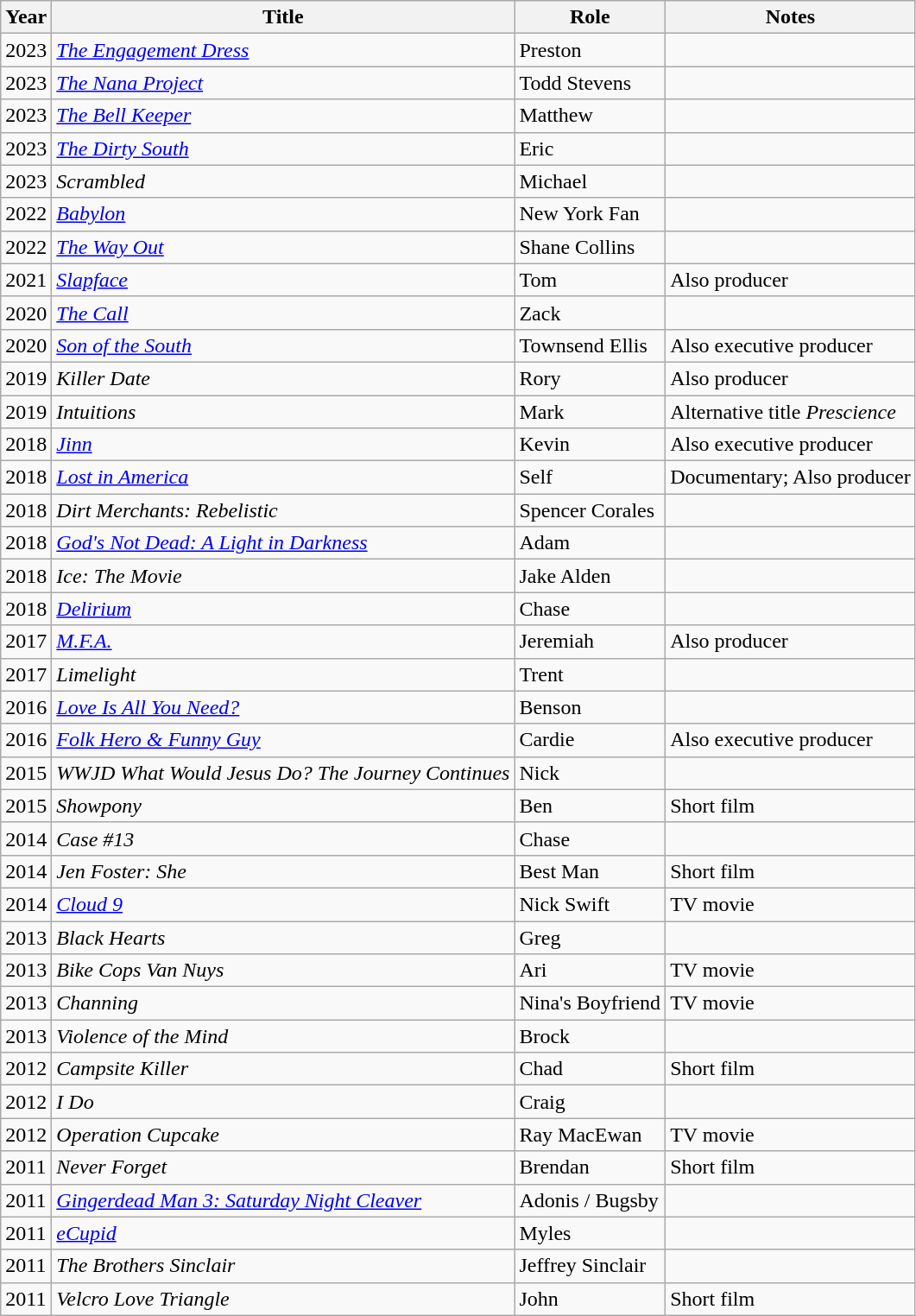<table class="wikitable sortable">
<tr>
<th>Year</th>
<th>Title</th>
<th>Role</th>
<th>Notes</th>
</tr>
<tr>
<td>2023</td>
<td><em><a href='#'>The Engagement Dress</a></em></td>
<td>Preston</td>
<td></td>
</tr>
<tr>
<td>2023</td>
<td><em><a href='#'>The Nana Project</a></em></td>
<td>Todd Stevens</td>
<td></td>
</tr>
<tr>
<td>2023</td>
<td><em><a href='#'>The Bell Keeper</a></em></td>
<td>Matthew</td>
<td></td>
</tr>
<tr>
<td>2023</td>
<td><em><a href='#'>The Dirty South</a></em></td>
<td>Eric</td>
<td></td>
</tr>
<tr>
<td>2023</td>
<td><em>Scrambled</em></td>
<td>Michael</td>
<td></td>
</tr>
<tr>
<td>2022</td>
<td><em><a href='#'>Babylon</a></em></td>
<td>New York Fan</td>
<td></td>
</tr>
<tr>
<td>2022</td>
<td><em><a href='#'>The Way Out</a></em></td>
<td>Shane Collins</td>
<td></td>
</tr>
<tr>
<td>2021</td>
<td><em><a href='#'>Slapface</a></em></td>
<td>Tom</td>
<td>Also producer</td>
</tr>
<tr>
<td>2020</td>
<td><em><a href='#'>The Call</a></em></td>
<td>Zack</td>
<td></td>
</tr>
<tr>
<td>2020</td>
<td><em><a href='#'>Son of the South</a></em></td>
<td>Townsend Ellis</td>
<td>Also executive producer</td>
</tr>
<tr>
<td>2019</td>
<td><em>Killer Date</em></td>
<td>Rory</td>
<td>Also producer</td>
</tr>
<tr>
<td>2019</td>
<td><em>Intuitions</em></td>
<td>Mark</td>
<td>Alternative title <em>Prescience</em></td>
</tr>
<tr>
<td>2018</td>
<td><em><a href='#'>Jinn</a></em></td>
<td>Kevin</td>
<td>Also executive producer</td>
</tr>
<tr>
<td>2018</td>
<td><em><a href='#'>Lost in America</a></em></td>
<td>Self</td>
<td>Documentary; Also producer</td>
</tr>
<tr>
<td>2018</td>
<td><em>Dirt Merchants: Rebelistic</em></td>
<td>Spencer Corales</td>
<td></td>
</tr>
<tr>
<td>2018</td>
<td><em><a href='#'>God's Not Dead: A Light in Darkness</a></em></td>
<td>Adam</td>
<td></td>
</tr>
<tr>
<td>2018</td>
<td><em>Ice: The Movie</em></td>
<td>Jake Alden</td>
<td></td>
</tr>
<tr>
<td>2018</td>
<td><em><a href='#'>Delirium</a></em></td>
<td>Chase</td>
<td></td>
</tr>
<tr>
<td>2017</td>
<td><em><a href='#'>M.F.A.</a></em></td>
<td>Jeremiah</td>
<td>Also producer</td>
</tr>
<tr>
<td>2017</td>
<td><em>Limelight</em></td>
<td>Trent</td>
<td></td>
</tr>
<tr>
<td>2016</td>
<td><em><a href='#'>Love Is All You Need?</a></em></td>
<td>Benson</td>
<td></td>
</tr>
<tr>
<td>2016</td>
<td><em><a href='#'>Folk Hero & Funny Guy</a></em></td>
<td>Cardie</td>
<td>Also executive producer</td>
</tr>
<tr>
<td>2015</td>
<td><em>WWJD What Would Jesus Do? The Journey Continues</em></td>
<td>Nick</td>
<td></td>
</tr>
<tr>
<td>2015</td>
<td><em>Showpony</em></td>
<td>Ben</td>
<td>Short film</td>
</tr>
<tr>
<td>2014</td>
<td><em>Case #13</em></td>
<td>Chase</td>
<td></td>
</tr>
<tr>
<td>2014</td>
<td><em>Jen Foster: She</em></td>
<td>Best Man</td>
<td>Short film</td>
</tr>
<tr>
<td>2014</td>
<td><em><a href='#'>Cloud 9</a></em></td>
<td>Nick Swift</td>
<td>TV movie</td>
</tr>
<tr>
<td>2013</td>
<td><em>Black Hearts</em></td>
<td>Greg</td>
<td></td>
</tr>
<tr>
<td>2013</td>
<td><em>Bike Cops Van Nuys</em></td>
<td>Ari</td>
<td>TV movie</td>
</tr>
<tr>
<td>2013</td>
<td><em>Channing</em></td>
<td>Nina's Boyfriend</td>
<td>TV movie</td>
</tr>
<tr>
<td>2013</td>
<td><em>Violence of the Mind</em></td>
<td>Brock</td>
<td></td>
</tr>
<tr>
<td>2012</td>
<td><em>Campsite Killer</em></td>
<td>Chad</td>
<td>Short film</td>
</tr>
<tr>
<td>2012</td>
<td><em>I Do</em></td>
<td>Craig</td>
<td></td>
</tr>
<tr>
<td>2012</td>
<td><em>Operation Cupcake</em></td>
<td>Ray MacEwan</td>
<td>TV movie</td>
</tr>
<tr>
<td>2011</td>
<td><em>Never Forget</em></td>
<td>Brendan</td>
<td>Short film</td>
</tr>
<tr>
<td>2011</td>
<td><em><a href='#'>Gingerdead Man 3: Saturday Night Cleaver</a></em></td>
<td>Adonis / Bugsby</td>
<td></td>
</tr>
<tr>
<td>2011</td>
<td><em><a href='#'>eCupid</a></em></td>
<td>Myles</td>
<td></td>
</tr>
<tr>
<td>2011</td>
<td><em>The Brothers Sinclair</em></td>
<td>Jeffrey Sinclair</td>
<td></td>
</tr>
<tr>
<td>2011</td>
<td><em>Velcro Love Triangle</em></td>
<td>John</td>
<td>Short film</td>
</tr>
</table>
